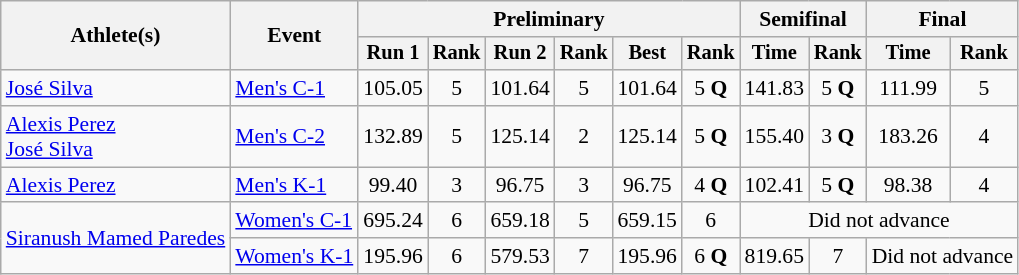<table class="wikitable" style="font-size:90%">
<tr>
<th rowspan=2>Athlete(s)</th>
<th rowspan=2>Event</th>
<th colspan="6">Preliminary</th>
<th colspan="2">Semifinal</th>
<th colspan="2">Final</th>
</tr>
<tr style="font-size:95%">
<th>Run 1</th>
<th>Rank</th>
<th>Run 2</th>
<th>Rank</th>
<th>Best</th>
<th>Rank</th>
<th>Time</th>
<th>Rank</th>
<th>Time</th>
<th>Rank</th>
</tr>
<tr align=center>
<td align=left><a href='#'>José Silva</a></td>
<td align=left><a href='#'>Men's C-1</a></td>
<td>105.05</td>
<td>5</td>
<td>101.64</td>
<td>5</td>
<td>101.64</td>
<td>5 <strong>Q</strong></td>
<td>141.83</td>
<td>5 <strong>Q</strong></td>
<td>111.99</td>
<td>5</td>
</tr>
<tr align=center>
<td align=left><a href='#'>Alexis Perez</a><br><a href='#'>José Silva</a></td>
<td align=left><a href='#'>Men's C-2</a></td>
<td>132.89</td>
<td>5</td>
<td>125.14</td>
<td>2</td>
<td>125.14</td>
<td>5 <strong>Q</strong></td>
<td>155.40</td>
<td>3 <strong>Q</strong></td>
<td>183.26</td>
<td>4</td>
</tr>
<tr align=center>
<td align=left><a href='#'>Alexis Perez</a></td>
<td align=left><a href='#'>Men's K-1</a></td>
<td>99.40</td>
<td>3</td>
<td>96.75</td>
<td>3</td>
<td>96.75</td>
<td>4 <strong>Q</strong></td>
<td>102.41</td>
<td>5 <strong>Q</strong></td>
<td>98.38</td>
<td>4</td>
</tr>
<tr align=center>
<td align=left rowspan=2><a href='#'>Siranush Mamed Paredes</a></td>
<td align=left><a href='#'>Women's C-1</a></td>
<td>695.24</td>
<td>6</td>
<td>659.18</td>
<td>5</td>
<td>659.15</td>
<td>6</td>
<td colspan=4>Did not advance</td>
</tr>
<tr align=center>
<td align=left><a href='#'>Women's K-1</a></td>
<td>195.96</td>
<td>6</td>
<td>579.53</td>
<td>7</td>
<td>195.96</td>
<td>6 <strong>Q</strong></td>
<td>819.65</td>
<td>7</td>
<td colspan=2>Did not advance</td>
</tr>
</table>
